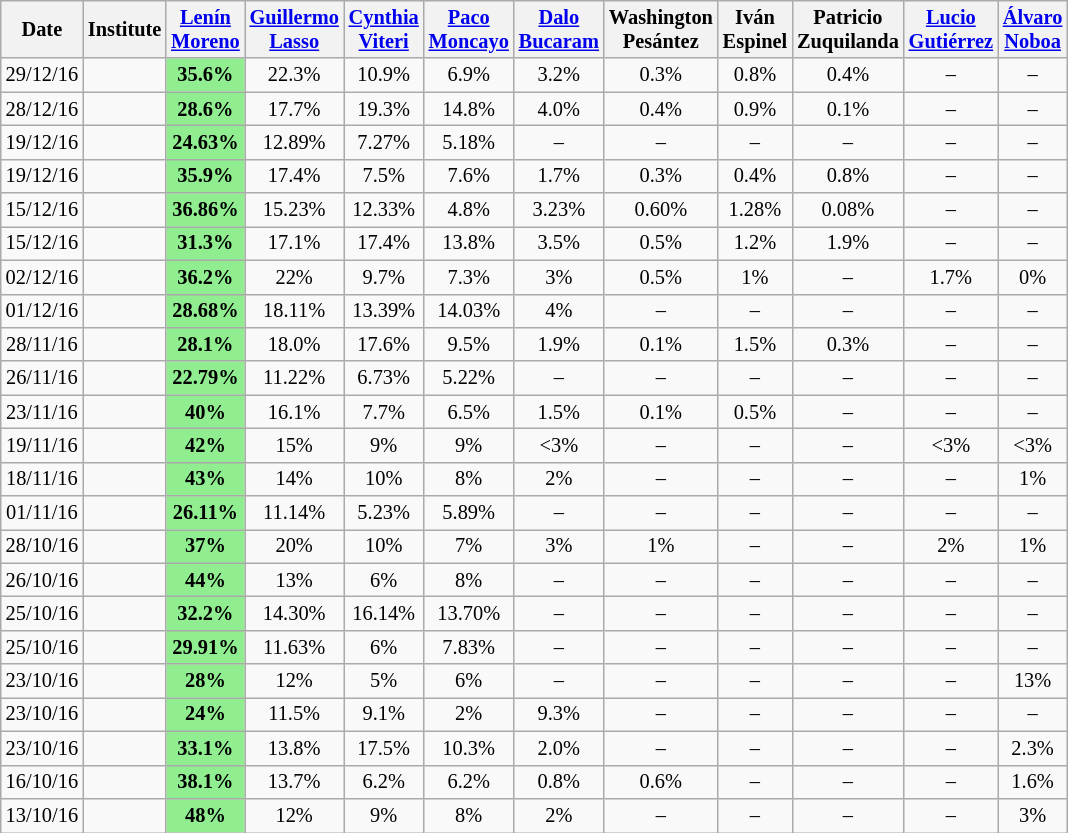<table class="wikitable" style="font-size:85%;text-align:center;">
<tr>
<th>Date</th>
<th>Institute</th>
<th><a href='#'>Lenín<br>Moreno</a></th>
<th><a href='#'>Guillermo<br>Lasso</a></th>
<th><a href='#'>Cynthia<br>Viteri</a></th>
<th><a href='#'>Paco<br>Moncayo</a></th>
<th><a href='#'>Dalo<br>Bucaram</a></th>
<th>Washington<br>Pesántez</th>
<th>Iván<br>Espinel</th>
<th>Patricio<br>Zuquilanda</th>
<th><a href='#'>Lucio<br>Gutiérrez</a></th>
<th><a href='#'>Álvaro<br>Noboa</a></th>
</tr>
<tr>
<td>29/12/16</td>
<td></td>
<td style="background:lightgreen"><strong>35.6%</strong></td>
<td>22.3%</td>
<td>10.9%</td>
<td>6.9%</td>
<td>3.2%</td>
<td>0.3%</td>
<td>0.8%</td>
<td>0.4%</td>
<td>–</td>
<td>–</td>
</tr>
<tr>
<td>28/12/16</td>
<td></td>
<td style="background:lightgreen"><strong>28.6%</strong></td>
<td>17.7%</td>
<td>19.3%</td>
<td>14.8%</td>
<td>4.0%</td>
<td>0.4%</td>
<td>0.9%</td>
<td>0.1%</td>
<td>–</td>
<td>–</td>
</tr>
<tr>
<td>19/12/16</td>
<td></td>
<td style="background:lightgreen"><strong>24.63%</strong></td>
<td>12.89%</td>
<td>7.27%</td>
<td>5.18%</td>
<td>–</td>
<td>–</td>
<td>–</td>
<td>–</td>
<td>–</td>
<td>–</td>
</tr>
<tr>
<td>19/12/16</td>
<td></td>
<td style="background:lightgreen"><strong>35.9%</strong></td>
<td>17.4%</td>
<td>7.5%</td>
<td>7.6%</td>
<td>1.7%</td>
<td>0.3%</td>
<td>0.4%</td>
<td>0.8%</td>
<td>–</td>
<td>–</td>
</tr>
<tr>
<td>15/12/16</td>
<td></td>
<td style="background:lightgreen"><strong>36.86%</strong></td>
<td>15.23%</td>
<td>12.33%</td>
<td>4.8%</td>
<td>3.23%</td>
<td>0.60%</td>
<td>1.28%</td>
<td>0.08%</td>
<td>–</td>
<td>–</td>
</tr>
<tr>
<td>15/12/16</td>
<td></td>
<td style="background:lightgreen"><strong>31.3%</strong></td>
<td>17.1%</td>
<td>17.4%</td>
<td>13.8%</td>
<td>3.5%</td>
<td>0.5%</td>
<td>1.2%</td>
<td>1.9%</td>
<td>–</td>
<td>–</td>
</tr>
<tr>
<td>02/12/16</td>
<td></td>
<td style="background:lightgreen"><strong>36.2%</strong></td>
<td>22%</td>
<td>9.7%</td>
<td>7.3%</td>
<td>3%</td>
<td>0.5%</td>
<td>1%</td>
<td>–</td>
<td>1.7%</td>
<td>0%</td>
</tr>
<tr>
<td>01/12/16</td>
<td></td>
<td style="background:lightgreen"><strong>28.68%</strong></td>
<td>18.11%</td>
<td>13.39%</td>
<td>14.03%</td>
<td>4%</td>
<td>–</td>
<td>–</td>
<td>–</td>
<td>–</td>
<td>–</td>
</tr>
<tr>
<td>28/11/16</td>
<td></td>
<td style="background:lightgreen"><strong>28.1%</strong></td>
<td>18.0%</td>
<td>17.6%</td>
<td>9.5%</td>
<td>1.9%</td>
<td>0.1%</td>
<td>1.5%</td>
<td>0.3%</td>
<td>–</td>
<td>–</td>
</tr>
<tr>
<td>26/11/16</td>
<td></td>
<td style="background:lightgreen"><strong>22.79%</strong></td>
<td>11.22%</td>
<td>6.73%</td>
<td>5.22%</td>
<td>–</td>
<td>–</td>
<td>–</td>
<td>–</td>
<td>–</td>
<td>–</td>
</tr>
<tr>
<td>23/11/16</td>
<td></td>
<td style="background:lightgreen"><strong>40%</strong></td>
<td>16.1%</td>
<td>7.7%</td>
<td>6.5%</td>
<td>1.5%</td>
<td>0.1%</td>
<td>0.5%</td>
<td>–</td>
<td>–</td>
<td>–</td>
</tr>
<tr>
<td>19/11/16</td>
<td></td>
<td style="background:lightgreen"><strong>42%</strong></td>
<td>15%</td>
<td>9%</td>
<td>9%</td>
<td><3%</td>
<td>–</td>
<td>–</td>
<td>–</td>
<td><3%</td>
<td><3%</td>
</tr>
<tr>
<td>18/11/16</td>
<td></td>
<td style="background:lightgreen"><strong>43%</strong></td>
<td>14%</td>
<td>10%</td>
<td>8%</td>
<td>2%</td>
<td>–</td>
<td>–</td>
<td>–</td>
<td>–</td>
<td>1%</td>
</tr>
<tr>
<td>01/11/16</td>
<td></td>
<td style="background:lightgreen"><strong>26.11%</strong></td>
<td>11.14%</td>
<td>5.23%</td>
<td>5.89%</td>
<td>–</td>
<td>–</td>
<td>–</td>
<td>–</td>
<td>–</td>
<td>–</td>
</tr>
<tr>
<td>28/10/16</td>
<td></td>
<td style="background:lightgreen"><strong>37%</strong></td>
<td>20%</td>
<td>10%</td>
<td>7%</td>
<td>3%</td>
<td>1%</td>
<td>–</td>
<td>–</td>
<td>2%</td>
<td>1%</td>
</tr>
<tr>
<td>26/10/16</td>
<td></td>
<td style="background:lightgreen"><strong>44%</strong></td>
<td>13%</td>
<td>6%</td>
<td>8%</td>
<td>–</td>
<td>–</td>
<td>–</td>
<td>–</td>
<td>–</td>
<td>–</td>
</tr>
<tr>
<td>25/10/16</td>
<td></td>
<td style="background:lightgreen"><strong>32.2%</strong></td>
<td>14.30%</td>
<td>16.14%</td>
<td>13.70%</td>
<td>–</td>
<td>–</td>
<td>–</td>
<td>–</td>
<td>–</td>
<td>–</td>
</tr>
<tr>
<td>25/10/16</td>
<td></td>
<td style="background:lightgreen"><strong>29.91%</strong></td>
<td>11.63%</td>
<td>6%</td>
<td>7.83%</td>
<td>–</td>
<td>–</td>
<td>–</td>
<td>–</td>
<td>–</td>
<td>–</td>
</tr>
<tr>
<td>23/10/16</td>
<td></td>
<td style="background:lightgreen"><strong>28%</strong></td>
<td>12%</td>
<td>5%</td>
<td>6%</td>
<td>–</td>
<td>–</td>
<td>–</td>
<td>–</td>
<td>–</td>
<td>13%</td>
</tr>
<tr>
<td>23/10/16</td>
<td></td>
<td style="background:lightgreen"><strong>24%</strong></td>
<td>11.5%</td>
<td>9.1%</td>
<td>2%</td>
<td>9.3%</td>
<td>–</td>
<td>–</td>
<td>–</td>
<td>–</td>
<td>–</td>
</tr>
<tr>
<td>23/10/16</td>
<td></td>
<td style="background:lightgreen"><strong>33.1%</strong></td>
<td>13.8%</td>
<td>17.5%</td>
<td>10.3%</td>
<td>2.0%</td>
<td>–</td>
<td>–</td>
<td>–</td>
<td>–</td>
<td>2.3%</td>
</tr>
<tr>
<td>16/10/16</td>
<td></td>
<td style="background:lightgreen"><strong>38.1%</strong></td>
<td>13.7%</td>
<td>6.2%</td>
<td>6.2%</td>
<td>0.8%</td>
<td>0.6%</td>
<td>–</td>
<td>–</td>
<td>–</td>
<td>1.6%</td>
</tr>
<tr>
<td>13/10/16</td>
<td></td>
<td style="background:lightgreen"><strong>48%</strong></td>
<td>12%</td>
<td>9%</td>
<td>8%</td>
<td>2%</td>
<td>–</td>
<td>–</td>
<td>–</td>
<td>–</td>
<td>3%</td>
</tr>
</table>
